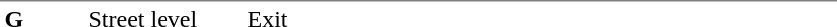<table table border=0 cellspacing=0 cellpadding=3>
<tr>
<td style="border-top:solid 1px gray;" width=50 valign=top><strong>G</strong></td>
<td style="border-top:solid 1px gray;" width=100 valign=top>Street level</td>
<td style="border-top:solid 1px gray;" width=390 valign=top>Exit</td>
</tr>
</table>
